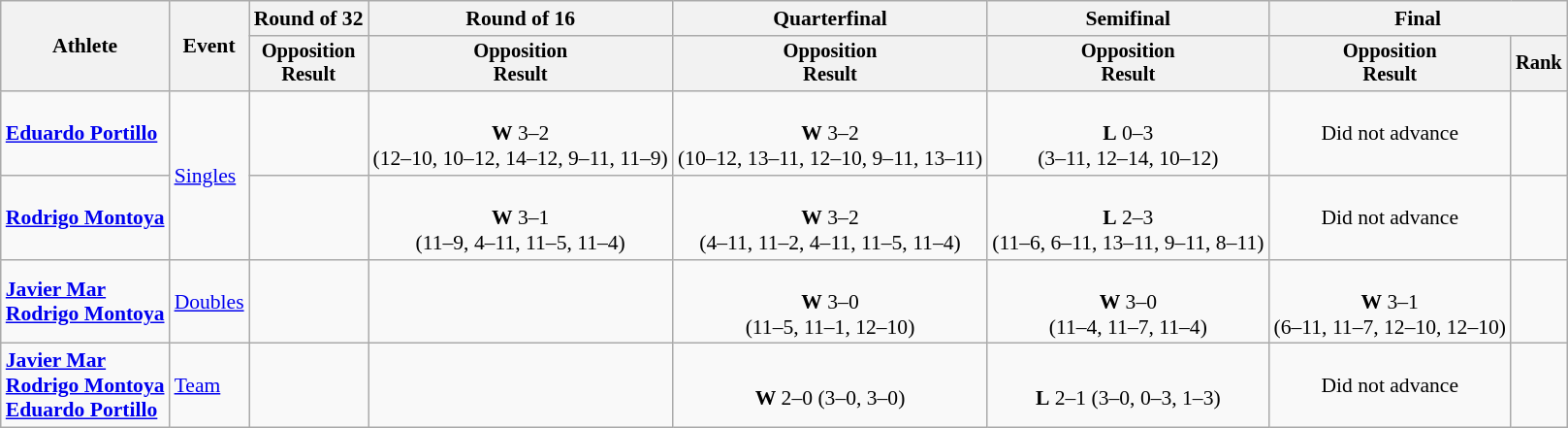<table class=wikitable style=font-size:90%;text-align:center>
<tr>
<th rowspan=2>Athlete</th>
<th rowspan=2>Event</th>
<th>Round of 32</th>
<th>Round of 16</th>
<th>Quarterfinal</th>
<th>Semifinal</th>
<th colspan=2>Final</th>
</tr>
<tr style=font-size:95%>
<th>Opposition<br>Result</th>
<th>Opposition<br>Result</th>
<th>Opposition<br>Result</th>
<th>Opposition<br>Result</th>
<th>Opposition<br>Result</th>
<th>Rank</th>
</tr>
<tr>
<td align=left><strong><a href='#'>Eduardo Portillo</a></strong></td>
<td align=left rowspan=2><a href='#'>Singles</a></td>
<td></td>
<td><br><strong>W</strong> 3–2<br>(12–10, 10–12, 14–12, 9–11, 11–9)</td>
<td><br><strong>W</strong> 3–2<br>(10–12, 13–11, 12–10, 9–11, 13–11)</td>
<td><br><strong>L</strong> 0–3<br>(3–11, 12–14, 10–12)</td>
<td colspan=1>Did not advance</td>
<td></td>
</tr>
<tr>
<td align=left><strong><a href='#'>Rodrigo Montoya</a></strong></td>
<td></td>
<td><br><strong>W</strong> 3–1<br>(11–9, 4–11, 11–5, 11–4)</td>
<td><br><strong>W</strong> 3–2<br>(4–11, 11–2, 4–11, 11–5, 11–4)</td>
<td><br><strong>L</strong> 2–3<br>(11–6, 6–11, 13–11, 9–11, 8–11)</td>
<td colspan=1>Did not advance</td>
<td></td>
</tr>
<tr>
<td align=left><strong><a href='#'>Javier Mar</a><br><a href='#'>Rodrigo Montoya</a></strong></td>
<td align=left><a href='#'>Doubles</a></td>
<td></td>
<td></td>
<td><br><strong>W</strong> 3–0<br>(11–5, 11–1, 12–10)</td>
<td><br><strong>W</strong> 3–0<br>(11–4, 11–7, 11–4)</td>
<td><br><strong>W</strong> 3–1<br>(6–11, 11–7, 12–10, 12–10)</td>
<td></td>
</tr>
<tr>
<td align=left><strong><a href='#'>Javier Mar</a><br><a href='#'>Rodrigo Montoya</a><br><a href='#'>Eduardo Portillo</a></strong></td>
<td align=left><a href='#'>Team</a></td>
<td></td>
<td></td>
<td><br><strong>W</strong> 2–0 (3–0, 3–0)</td>
<td><br><strong>L</strong> 2–1 (3–0, 0–3, 1–3)</td>
<td colspan=1>Did not advance</td>
<td></td>
</tr>
</table>
